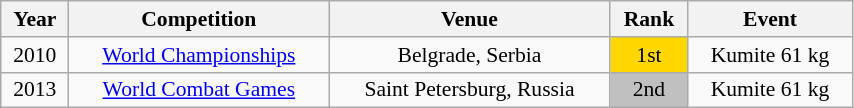<table class="wikitable sortable" width=45% style="font-size:90%; text-align:center;">
<tr>
<th>Year</th>
<th>Competition</th>
<th>Venue</th>
<th>Rank</th>
<th>Event</th>
</tr>
<tr>
<td>2010</td>
<td><a href='#'>World Championships</a></td>
<td>Belgrade, Serbia</td>
<td bgcolor="gold">1st</td>
<td>Kumite 61 kg</td>
</tr>
<tr>
<td>2013</td>
<td><a href='#'>World Combat Games</a></td>
<td>Saint Petersburg, Russia</td>
<td bgcolor="silver">2nd</td>
<td>Kumite 61 kg</td>
</tr>
</table>
